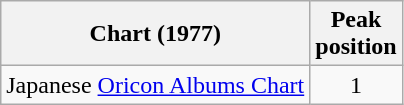<table class="wikitable">
<tr>
<th>Chart (1977)</th>
<th>Peak<br>position</th>
</tr>
<tr>
<td>Japanese <a href='#'>Oricon Albums Chart</a></td>
<td align="center">1</td>
</tr>
</table>
